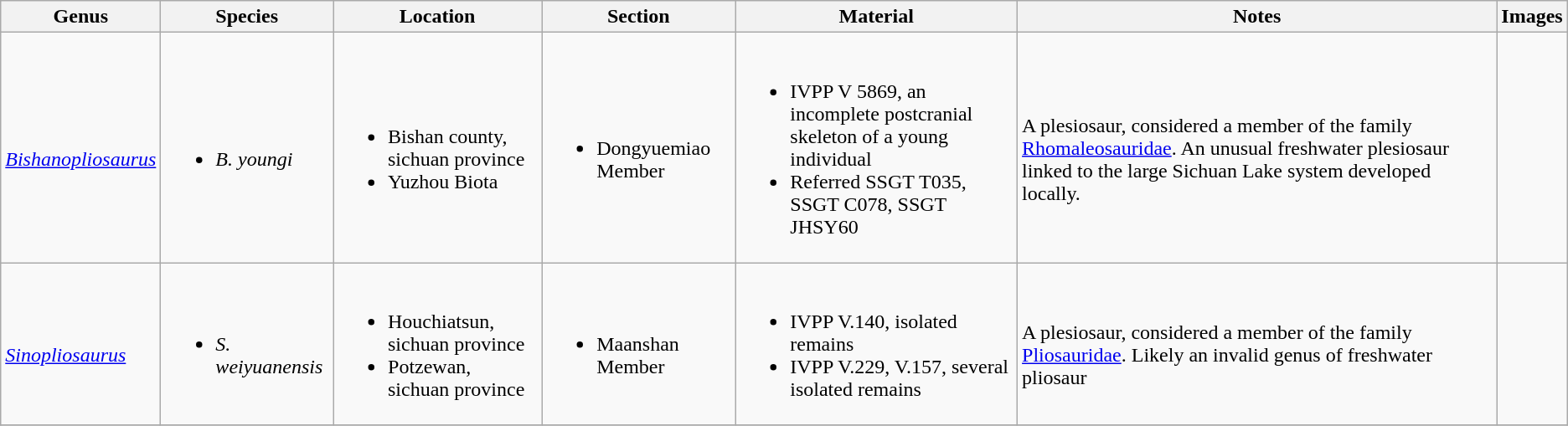<table class="wikitable" align="center">
<tr>
<th>Genus</th>
<th>Species</th>
<th>Location</th>
<th>Section</th>
<th>Material</th>
<th>Notes</th>
<th>Images</th>
</tr>
<tr>
<td><br><em><a href='#'>Bishanopliosaurus</a></em></td>
<td><br><ul><li><em>B. youngi</em></li></ul></td>
<td><br><ul><li>Bishan county, sichuan province</li><li>Yuzhou Biota</li></ul></td>
<td><br><ul><li>Dongyuemiao Member</li></ul></td>
<td><br><ul><li>IVPP V 5869, an incomplete postcranial skeleton of a young individual</li><li>Referred SSGT T035, SSGT C078, SSGT JHSY60</li></ul></td>
<td><br>A plesiosaur, considered a member of the family <a href='#'>Rhomaleosauridae</a>. An unusual freshwater plesiosaur linked to the large Sichuan Lake system developed locally.</td>
<td><br></td>
</tr>
<tr>
<td><br><em><a href='#'>Sinopliosaurus</a></em></td>
<td><br><ul><li><em>S. weiyuanensis</em></li></ul></td>
<td><br><ul><li>Houchiatsun, sichuan province</li><li>Potzewan, sichuan province</li></ul></td>
<td><br><ul><li>Maanshan Member</li></ul></td>
<td><br><ul><li>IVPP V.140, isolated remains</li><li>IVPP V.229, V.157, several isolated remains</li></ul></td>
<td><br>A plesiosaur, considered a member of the family <a href='#'>Pliosauridae</a>. Likely an invalid genus of freshwater pliosaur</td>
<td></td>
</tr>
<tr>
</tr>
</table>
